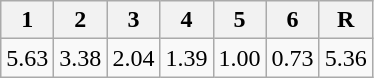<table class=wikitable>
<tr>
<th>1</th>
<th>2</th>
<th>3</th>
<th>4</th>
<th>5</th>
<th>6</th>
<th>R</th>
</tr>
<tr>
<td>5.63</td>
<td>3.38</td>
<td>2.04</td>
<td>1.39</td>
<td>1.00</td>
<td>0.73</td>
<td>5.36</td>
</tr>
</table>
